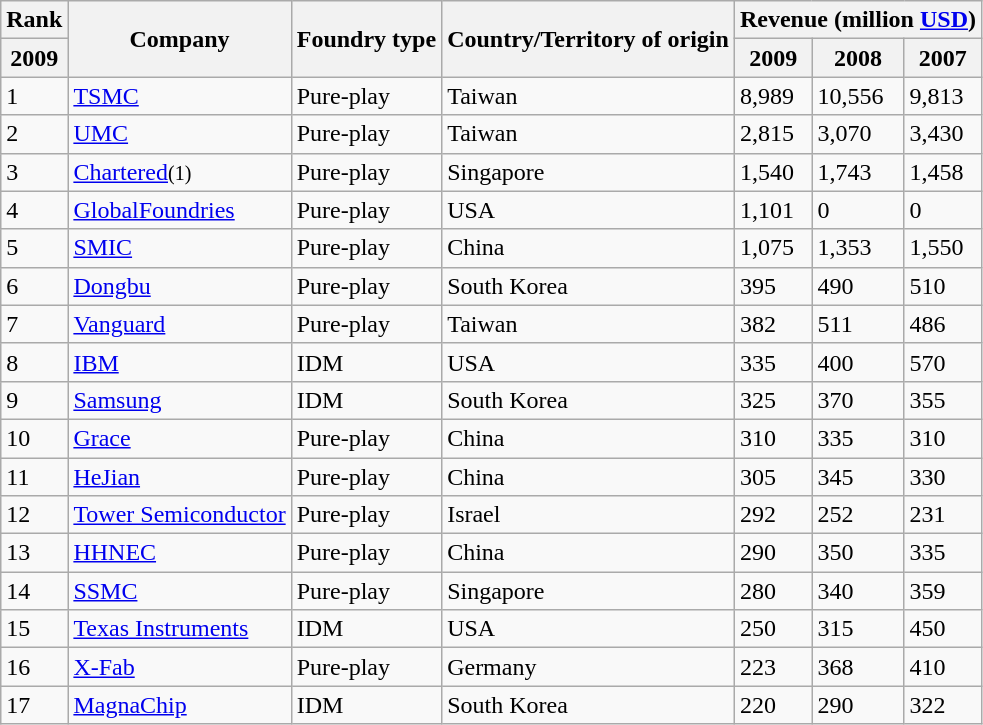<table class="wikitable" style="text-align=left;">
<tr>
<th>Rank</th>
<th Rowspan="2">Company</th>
<th Rowspan="2">Foundry type</th>
<th Rowspan="2">Country/Territory of origin</th>
<th Colspan="3">Revenue (million <a href='#'>USD</a>)</th>
</tr>
<tr>
<th>2009</th>
<th>2009</th>
<th>2008</th>
<th>2007</th>
</tr>
<tr>
<td>1</td>
<td><a href='#'>TSMC</a></td>
<td>Pure-play</td>
<td>Taiwan</td>
<td>8,989</td>
<td>10,556</td>
<td>9,813</td>
</tr>
<tr>
<td>2</td>
<td><a href='#'>UMC</a></td>
<td>Pure-play</td>
<td>Taiwan</td>
<td>2,815</td>
<td>3,070</td>
<td>3,430</td>
</tr>
<tr>
<td>3</td>
<td><a href='#'>Chartered</a><small>(1)</small></td>
<td>Pure-play</td>
<td>Singapore</td>
<td>1,540</td>
<td>1,743</td>
<td>1,458</td>
</tr>
<tr>
<td>4</td>
<td><a href='#'>GlobalFoundries</a></td>
<td>Pure-play</td>
<td>USA</td>
<td>1,101</td>
<td>0</td>
<td>0</td>
</tr>
<tr>
<td>5</td>
<td><a href='#'>SMIC</a></td>
<td>Pure-play</td>
<td>China</td>
<td>1,075</td>
<td>1,353</td>
<td>1,550</td>
</tr>
<tr>
<td>6</td>
<td><a href='#'>Dongbu</a></td>
<td>Pure-play</td>
<td>South Korea</td>
<td>395</td>
<td>490</td>
<td>510</td>
</tr>
<tr>
<td>7</td>
<td><a href='#'>Vanguard</a></td>
<td>Pure-play</td>
<td>Taiwan</td>
<td>382</td>
<td>511</td>
<td>486</td>
</tr>
<tr>
<td>8</td>
<td><a href='#'>IBM</a></td>
<td>IDM</td>
<td>USA</td>
<td>335</td>
<td>400</td>
<td>570</td>
</tr>
<tr>
<td>9</td>
<td><a href='#'>Samsung</a></td>
<td>IDM</td>
<td>South Korea</td>
<td>325</td>
<td>370</td>
<td>355</td>
</tr>
<tr>
<td>10</td>
<td><a href='#'>Grace</a></td>
<td>Pure-play</td>
<td>China</td>
<td>310</td>
<td>335</td>
<td>310</td>
</tr>
<tr>
<td>11</td>
<td><a href='#'>HeJian</a></td>
<td>Pure-play</td>
<td>China</td>
<td>305</td>
<td>345</td>
<td>330</td>
</tr>
<tr>
<td>12</td>
<td><a href='#'>Tower Semiconductor</a></td>
<td>Pure-play</td>
<td>Israel</td>
<td>292</td>
<td>252</td>
<td>231</td>
</tr>
<tr>
<td>13</td>
<td><a href='#'>HHNEC</a></td>
<td>Pure-play</td>
<td>China</td>
<td>290</td>
<td>350</td>
<td>335</td>
</tr>
<tr>
<td>14</td>
<td><a href='#'>SSMC</a></td>
<td>Pure-play</td>
<td>Singapore</td>
<td>280</td>
<td>340</td>
<td>359</td>
</tr>
<tr>
<td>15</td>
<td><a href='#'>Texas Instruments</a></td>
<td>IDM</td>
<td>USA</td>
<td>250</td>
<td>315</td>
<td>450</td>
</tr>
<tr>
<td>16</td>
<td><a href='#'>X-Fab</a></td>
<td>Pure-play</td>
<td>Germany</td>
<td>223</td>
<td>368</td>
<td>410</td>
</tr>
<tr>
<td>17</td>
<td><a href='#'>MagnaChip</a></td>
<td>IDM</td>
<td>South Korea</td>
<td>220</td>
<td>290</td>
<td>322</td>
</tr>
</table>
